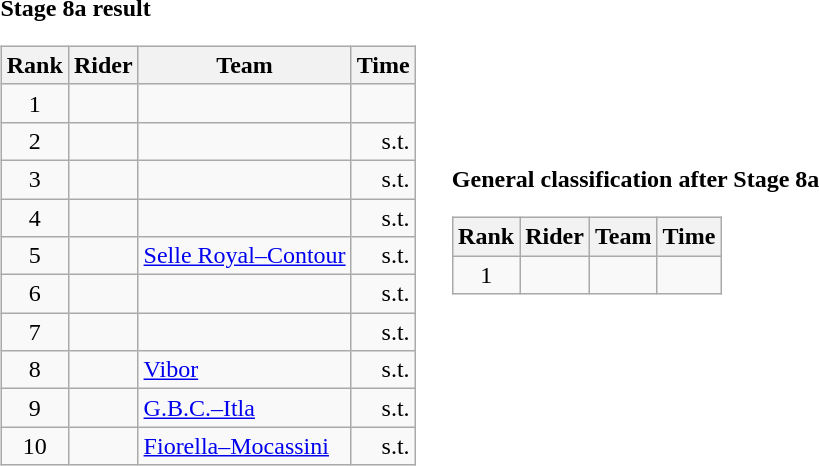<table>
<tr>
<td><strong>Stage 8a result</strong><br><table class="wikitable">
<tr>
<th scope="col">Rank</th>
<th scope="col">Rider</th>
<th scope="col">Team</th>
<th scope="col">Time</th>
</tr>
<tr>
<td style="text-align:center;">1</td>
<td></td>
<td></td>
<td style="text-align:right;"></td>
</tr>
<tr>
<td style="text-align:center;">2</td>
<td></td>
<td></td>
<td style="text-align:right;">s.t.</td>
</tr>
<tr>
<td style="text-align:center;">3</td>
<td></td>
<td></td>
<td style="text-align:right;">s.t.</td>
</tr>
<tr>
<td style="text-align:center;">4</td>
<td></td>
<td></td>
<td style="text-align:right;">s.t.</td>
</tr>
<tr>
<td style="text-align:center;">5</td>
<td></td>
<td><a href='#'>Selle Royal–Contour</a></td>
<td style="text-align:right;">s.t.</td>
</tr>
<tr>
<td style="text-align:center;">6</td>
<td></td>
<td></td>
<td style="text-align:right;">s.t.</td>
</tr>
<tr>
<td style="text-align:center;">7</td>
<td></td>
<td></td>
<td style="text-align:right;">s.t.</td>
</tr>
<tr>
<td style="text-align:center;">8</td>
<td></td>
<td><a href='#'>Vibor</a></td>
<td style="text-align:right;">s.t.</td>
</tr>
<tr>
<td style="text-align:center;">9</td>
<td></td>
<td><a href='#'>G.B.C.–Itla</a></td>
<td style="text-align:right;">s.t.</td>
</tr>
<tr>
<td style="text-align:center;">10</td>
<td></td>
<td><a href='#'>Fiorella–Mocassini</a></td>
<td style="text-align:right;">s.t.</td>
</tr>
</table>
</td>
<td></td>
<td><strong>General classification after Stage 8a</strong><br><table class="wikitable">
<tr>
<th scope="col">Rank</th>
<th scope="col">Rider</th>
<th scope="col">Team</th>
<th scope="col">Time</th>
</tr>
<tr>
<td style="text-align:center;">1</td>
<td></td>
<td></td>
<td style="text-align:right;"></td>
</tr>
</table>
</td>
</tr>
</table>
